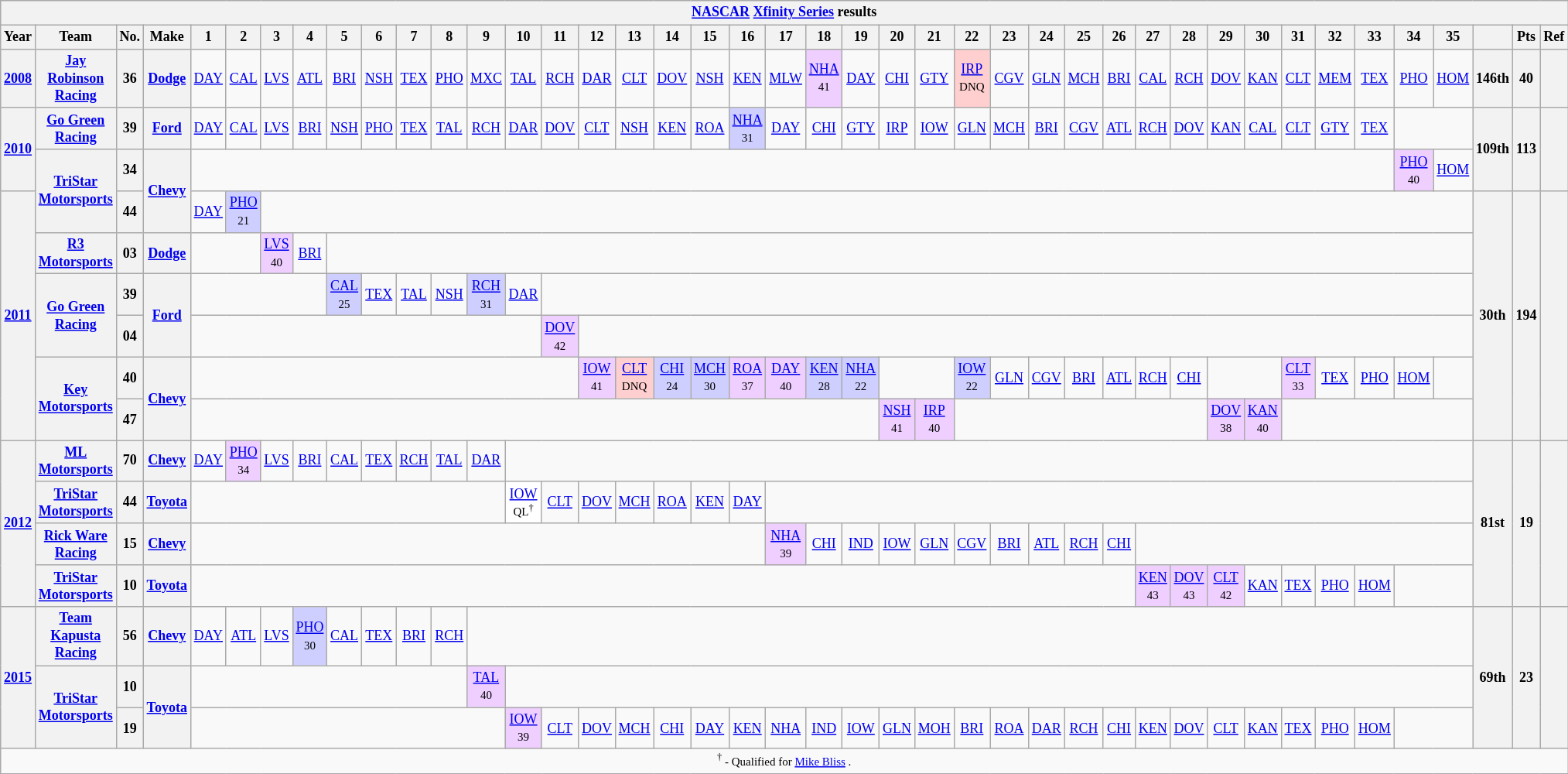<table class="wikitable" style="text-align:center; font-size:75%">
<tr>
<th colspan=42><a href='#'>NASCAR</a> <a href='#'>Xfinity Series</a> results</th>
</tr>
<tr>
<th>Year</th>
<th>Team</th>
<th>No.</th>
<th>Make</th>
<th>1</th>
<th>2</th>
<th>3</th>
<th>4</th>
<th>5</th>
<th>6</th>
<th>7</th>
<th>8</th>
<th>9</th>
<th>10</th>
<th>11</th>
<th>12</th>
<th>13</th>
<th>14</th>
<th>15</th>
<th>16</th>
<th>17</th>
<th>18</th>
<th>19</th>
<th>20</th>
<th>21</th>
<th>22</th>
<th>23</th>
<th>24</th>
<th>25</th>
<th>26</th>
<th>27</th>
<th>28</th>
<th>29</th>
<th>30</th>
<th>31</th>
<th>32</th>
<th>33</th>
<th>34</th>
<th>35</th>
<th></th>
<th>Pts</th>
<th>Ref</th>
</tr>
<tr>
<th><a href='#'>2008</a></th>
<th><a href='#'>Jay Robinson Racing</a></th>
<th>36</th>
<th><a href='#'>Dodge</a></th>
<td><a href='#'>DAY</a></td>
<td><a href='#'>CAL</a></td>
<td><a href='#'>LVS</a></td>
<td><a href='#'>ATL</a></td>
<td><a href='#'>BRI</a></td>
<td><a href='#'>NSH</a></td>
<td><a href='#'>TEX</a></td>
<td><a href='#'>PHO</a></td>
<td><a href='#'>MXC</a></td>
<td><a href='#'>TAL</a></td>
<td><a href='#'>RCH</a></td>
<td><a href='#'>DAR</a></td>
<td><a href='#'>CLT</a></td>
<td><a href='#'>DOV</a></td>
<td><a href='#'>NSH</a></td>
<td><a href='#'>KEN</a></td>
<td><a href='#'>MLW</a></td>
<td style="background:#EFCFFF;"><a href='#'>NHA</a><br><small>41</small></td>
<td><a href='#'>DAY</a></td>
<td><a href='#'>CHI</a></td>
<td><a href='#'>GTY</a></td>
<td style="background:#FFCFCF;"><a href='#'>IRP</a><br><small>DNQ</small></td>
<td><a href='#'>CGV</a></td>
<td><a href='#'>GLN</a></td>
<td><a href='#'>MCH</a></td>
<td><a href='#'>BRI</a></td>
<td><a href='#'>CAL</a></td>
<td><a href='#'>RCH</a></td>
<td><a href='#'>DOV</a></td>
<td><a href='#'>KAN</a></td>
<td><a href='#'>CLT</a></td>
<td><a href='#'>MEM</a></td>
<td><a href='#'>TEX</a></td>
<td><a href='#'>PHO</a></td>
<td><a href='#'>HOM</a></td>
<th>146th</th>
<th>40</th>
<th></th>
</tr>
<tr>
<th rowspan=2><a href='#'>2010</a></th>
<th><a href='#'>Go Green Racing</a></th>
<th>39</th>
<th><a href='#'>Ford</a></th>
<td><a href='#'>DAY</a></td>
<td><a href='#'>CAL</a></td>
<td><a href='#'>LVS</a></td>
<td><a href='#'>BRI</a></td>
<td><a href='#'>NSH</a></td>
<td><a href='#'>PHO</a></td>
<td><a href='#'>TEX</a></td>
<td><a href='#'>TAL</a></td>
<td><a href='#'>RCH</a></td>
<td><a href='#'>DAR</a></td>
<td><a href='#'>DOV</a></td>
<td><a href='#'>CLT</a></td>
<td><a href='#'>NSH</a></td>
<td><a href='#'>KEN</a></td>
<td><a href='#'>ROA</a></td>
<td style="background:#CFCFFF;"><a href='#'>NHA</a><br><small>31</small></td>
<td><a href='#'>DAY</a></td>
<td><a href='#'>CHI</a></td>
<td><a href='#'>GTY</a></td>
<td><a href='#'>IRP</a></td>
<td><a href='#'>IOW</a></td>
<td><a href='#'>GLN</a></td>
<td><a href='#'>MCH</a></td>
<td><a href='#'>BRI</a></td>
<td><a href='#'>CGV</a></td>
<td><a href='#'>ATL</a></td>
<td><a href='#'>RCH</a></td>
<td><a href='#'>DOV</a></td>
<td><a href='#'>KAN</a></td>
<td><a href='#'>CAL</a></td>
<td><a href='#'>CLT</a></td>
<td><a href='#'>GTY</a></td>
<td><a href='#'>TEX</a></td>
<td colspan=2></td>
<th rowspan=2>109th</th>
<th rowspan=2>113</th>
<th rowspan=2></th>
</tr>
<tr>
<th rowspan=2><a href='#'>TriStar Motorsports</a></th>
<th>34</th>
<th rowspan=2><a href='#'>Chevy</a></th>
<td colspan=33></td>
<td style="background:#EFCFFF;"><a href='#'>PHO</a><br><small>40</small></td>
<td><a href='#'>HOM</a></td>
</tr>
<tr>
<th rowspan=6><a href='#'>2011</a></th>
<th>44</th>
<td><a href='#'>DAY</a></td>
<td style="background:#CFCFFF;"><a href='#'>PHO</a><br><small>21</small></td>
<td colspan=33></td>
<th rowspan=6>30th</th>
<th rowspan=6>194</th>
<th rowspan=6></th>
</tr>
<tr>
<th><a href='#'>R3 Motorsports</a></th>
<th>03</th>
<th><a href='#'>Dodge</a></th>
<td colspan=2></td>
<td style="background:#EFCFFF;"><a href='#'>LVS</a><br><small>40</small></td>
<td><a href='#'>BRI</a></td>
<td colspan=31></td>
</tr>
<tr>
<th rowspan=2><a href='#'>Go Green Racing</a></th>
<th>39</th>
<th rowspan=2><a href='#'>Ford</a></th>
<td colspan=4></td>
<td style="background:#CFCFFF;"><a href='#'>CAL</a><br><small>25</small></td>
<td><a href='#'>TEX</a></td>
<td><a href='#'>TAL</a></td>
<td><a href='#'>NSH</a></td>
<td style="background:#CFCFFF;"><a href='#'>RCH</a><br><small>31</small></td>
<td><a href='#'>DAR</a></td>
<td colspan=25></td>
</tr>
<tr>
<th>04</th>
<td colspan=10></td>
<td style="background:#EFCFFF;"><a href='#'>DOV</a><br><small>42</small></td>
<td colspan=24></td>
</tr>
<tr>
<th rowspan=2><a href='#'>Key Motorsports</a></th>
<th>40</th>
<th rowspan=2><a href='#'>Chevy</a></th>
<td colspan=11></td>
<td style="background:#EFCFFF;"><a href='#'>IOW</a><br><small>41</small></td>
<td style="background:#FFCFCF;"><a href='#'>CLT</a><br><small>DNQ</small></td>
<td style="background:#CFCFFF;"><a href='#'>CHI</a><br><small>24</small></td>
<td style="background:#CFCFFF;"><a href='#'>MCH</a><br><small>30</small></td>
<td style="background:#EFCFFF;"><a href='#'>ROA</a><br><small>37</small></td>
<td style="background:#EFCFFF;"><a href='#'>DAY</a><br><small>40</small></td>
<td style="background:#CFCFFF;"><a href='#'>KEN</a><br><small>28</small></td>
<td style="background:#CFCFFF;"><a href='#'>NHA</a><br><small>22</small></td>
<td colspan=2></td>
<td style="background:#CFCFFF;"><a href='#'>IOW</a><br><small>22</small></td>
<td><a href='#'>GLN</a></td>
<td><a href='#'>CGV</a></td>
<td><a href='#'>BRI</a></td>
<td><a href='#'>ATL</a></td>
<td><a href='#'>RCH</a></td>
<td><a href='#'>CHI</a></td>
<td colspan=2></td>
<td style="background:#EFCFFF;"><a href='#'>CLT</a><br><small>33</small></td>
<td><a href='#'>TEX</a></td>
<td><a href='#'>PHO</a></td>
<td><a href='#'>HOM</a></td>
<td></td>
</tr>
<tr>
<th>47</th>
<td colspan=19></td>
<td style="background:#EFCFFF;"><a href='#'>NSH</a><br><small>41</small></td>
<td style="background:#EFCFFF;"><a href='#'>IRP</a><br><small>40</small></td>
<td colspan=7></td>
<td style="background:#EFCFFF;"><a href='#'>DOV</a><br><small>38</small></td>
<td style="background:#EFCFFF;"><a href='#'>KAN</a><br><small>40</small></td>
<td colspan=5></td>
</tr>
<tr>
<th rowspan=4><a href='#'>2012</a></th>
<th><a href='#'>ML Motorsports</a></th>
<th>70</th>
<th><a href='#'>Chevy</a></th>
<td><a href='#'>DAY</a></td>
<td style="background:#EFCFFF;"><a href='#'>PHO</a><br><small>34</small></td>
<td><a href='#'>LVS</a></td>
<td><a href='#'>BRI</a></td>
<td><a href='#'>CAL</a></td>
<td><a href='#'>TEX</a></td>
<td><a href='#'>RCH</a></td>
<td><a href='#'>TAL</a></td>
<td><a href='#'>DAR</a></td>
<td colspan=26></td>
<th rowspan=4>81st</th>
<th rowspan=4>19</th>
<th rowspan=4></th>
</tr>
<tr>
<th><a href='#'>TriStar Motorsports</a></th>
<th>44</th>
<th><a href='#'>Toyota</a></th>
<td colspan=9></td>
<td style="background:#FFFFFF;"><a href='#'>IOW</a><br><small>QL<sup>†</sup></small></td>
<td><a href='#'>CLT</a></td>
<td><a href='#'>DOV</a></td>
<td><a href='#'>MCH</a></td>
<td><a href='#'>ROA</a></td>
<td><a href='#'>KEN</a></td>
<td><a href='#'>DAY</a></td>
<td colspan=19></td>
</tr>
<tr>
<th><a href='#'>Rick Ware Racing</a></th>
<th>15</th>
<th><a href='#'>Chevy</a></th>
<td colspan=16></td>
<td style="background:#EFCFFF;"><a href='#'>NHA</a><br><small>39</small></td>
<td><a href='#'>CHI</a></td>
<td><a href='#'>IND</a></td>
<td><a href='#'>IOW</a></td>
<td><a href='#'>GLN</a></td>
<td><a href='#'>CGV</a></td>
<td><a href='#'>BRI</a></td>
<td><a href='#'>ATL</a></td>
<td><a href='#'>RCH</a></td>
<td><a href='#'>CHI</a></td>
<td colspan=9></td>
</tr>
<tr>
<th><a href='#'>TriStar Motorsports</a></th>
<th>10</th>
<th><a href='#'>Toyota</a></th>
<td colspan=26></td>
<td style="background:#EFCFFF;"><a href='#'>KEN</a><br><small>43</small></td>
<td style="background:#EFCFFF;"><a href='#'>DOV</a><br><small>43</small></td>
<td style="background:#EFCFFF;"><a href='#'>CLT</a><br><small>42</small></td>
<td><a href='#'>KAN</a></td>
<td><a href='#'>TEX</a></td>
<td><a href='#'>PHO</a></td>
<td><a href='#'>HOM</a></td>
<td colspan=2></td>
</tr>
<tr>
<th rowspan=3><a href='#'>2015</a></th>
<th><a href='#'>Team Kapusta Racing</a></th>
<th>56</th>
<th><a href='#'>Chevy</a></th>
<td><a href='#'>DAY</a></td>
<td><a href='#'>ATL</a></td>
<td><a href='#'>LVS</a></td>
<td style="background:#CFCFFF;"><a href='#'>PHO</a><br><small>30</small></td>
<td><a href='#'>CAL</a></td>
<td><a href='#'>TEX</a></td>
<td><a href='#'>BRI</a></td>
<td><a href='#'>RCH</a></td>
<td colspan=27></td>
<th rowspan=3>69th</th>
<th rowspan=3>23</th>
<th rowspan=3></th>
</tr>
<tr>
<th rowspan=2><a href='#'>TriStar Motorsports</a></th>
<th>10</th>
<th rowspan=2><a href='#'>Toyota</a></th>
<td colspan=8></td>
<td style="background:#EFCFFF;"><a href='#'>TAL</a><br><small>40</small></td>
<td colspan=26></td>
</tr>
<tr>
<th>19</th>
<td colspan=9></td>
<td style="background:#EFCFFF;"><a href='#'>IOW</a><br><small>39</small></td>
<td><a href='#'>CLT</a></td>
<td><a href='#'>DOV</a></td>
<td><a href='#'>MCH</a></td>
<td><a href='#'>CHI</a></td>
<td><a href='#'>DAY</a></td>
<td><a href='#'>KEN</a></td>
<td><a href='#'>NHA</a></td>
<td><a href='#'>IND</a></td>
<td><a href='#'>IOW</a></td>
<td><a href='#'>GLN</a></td>
<td><a href='#'>MOH</a></td>
<td><a href='#'>BRI</a></td>
<td><a href='#'>ROA</a></td>
<td><a href='#'>DAR</a></td>
<td><a href='#'>RCH</a></td>
<td><a href='#'>CHI</a></td>
<td><a href='#'>KEN</a></td>
<td><a href='#'>DOV</a></td>
<td><a href='#'>CLT</a></td>
<td><a href='#'>KAN</a></td>
<td><a href='#'>TEX</a></td>
<td><a href='#'>PHO</a></td>
<td><a href='#'>HOM</a></td>
<td colspan=2></td>
</tr>
<tr>
<td colspan=43><small><sup>†</sup> - Qualified for <a href='#'>Mike Bliss</a> .</small></td>
</tr>
</table>
